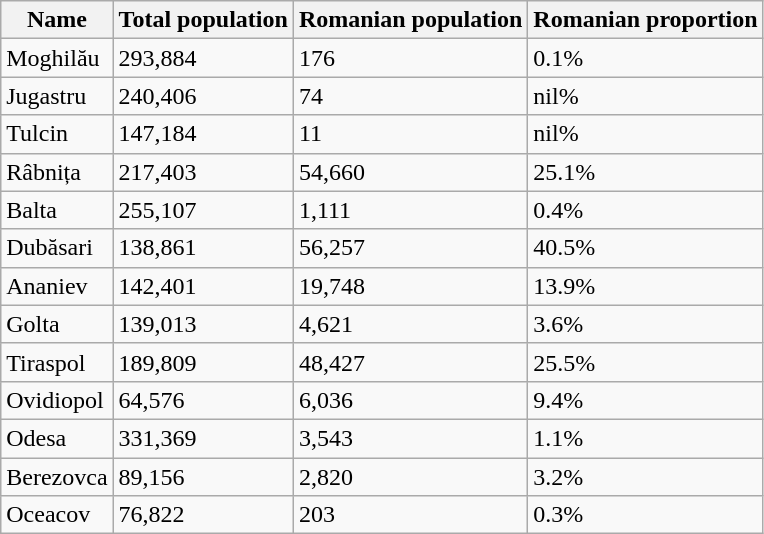<table class="wikitable">
<tr>
<th>Name</th>
<th>Total population</th>
<th>Romanian population</th>
<th>Romanian proportion</th>
</tr>
<tr>
<td>Moghilău</td>
<td>293,884</td>
<td>176</td>
<td>0.1%</td>
</tr>
<tr>
<td>Jugastru</td>
<td>240,406</td>
<td>74</td>
<td>nil%</td>
</tr>
<tr>
<td>Tulcin</td>
<td>147,184</td>
<td>11</td>
<td>nil%</td>
</tr>
<tr>
<td>Râbnița</td>
<td>217,403</td>
<td>54,660</td>
<td>25.1%</td>
</tr>
<tr>
<td>Balta</td>
<td>255,107</td>
<td>1,111</td>
<td>0.4%</td>
</tr>
<tr>
<td>Dubăsari</td>
<td>138,861</td>
<td>56,257</td>
<td>40.5%</td>
</tr>
<tr>
<td>Ananiev</td>
<td>142,401</td>
<td>19,748</td>
<td>13.9%</td>
</tr>
<tr>
<td>Golta</td>
<td>139,013</td>
<td>4,621</td>
<td>3.6%</td>
</tr>
<tr>
<td>Tiraspol</td>
<td>189,809</td>
<td>48,427</td>
<td>25.5%</td>
</tr>
<tr>
<td>Ovidiopol</td>
<td>64,576</td>
<td>6,036</td>
<td>9.4%</td>
</tr>
<tr>
<td>Odesa</td>
<td>331,369</td>
<td>3,543</td>
<td>1.1%</td>
</tr>
<tr>
<td>Berezovca</td>
<td>89,156</td>
<td>2,820</td>
<td>3.2%</td>
</tr>
<tr>
<td>Oceacov</td>
<td>76,822</td>
<td>203</td>
<td>0.3%</td>
</tr>
</table>
